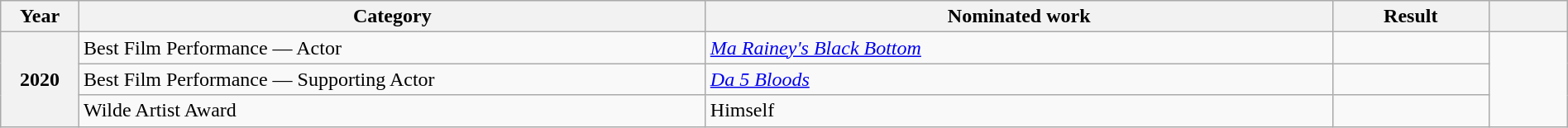<table class="wikitable plainrowheaders" style="width:100%;">
<tr>
<th scope="col" style="width:5%;">Year</th>
<th scope="col" style="width:40%;">Category</th>
<th scope="col" style="width:40%;">Nominated work</th>
<th scope="col" style="width:10%;">Result</th>
<th scope="col" style="width:5%;"></th>
</tr>
<tr>
<th scope="row" style="text-align:center;" rowspan="3">2020</th>
<td>Best Film Performance — Actor</td>
<td><em><a href='#'>Ma Rainey's Black Bottom</a></em></td>
<td></td>
<td style="text-align:center;" rowspan="3"><br></td>
</tr>
<tr>
<td>Best Film Performance — Supporting Actor</td>
<td><em><a href='#'>Da 5 Bloods</a></em></td>
<td></td>
</tr>
<tr>
<td>Wilde Artist Award</td>
<td>Himself</td>
<td></td>
</tr>
</table>
